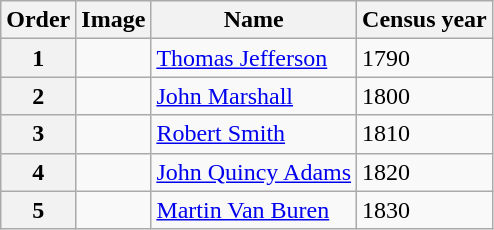<table class="wikitable">
<tr>
<th>Order</th>
<th>Image</th>
<th>Name</th>
<th>Census year</th>
</tr>
<tr>
<th>1</th>
<td></td>
<td><a href='#'>Thomas Jefferson</a></td>
<td>1790</td>
</tr>
<tr>
<th>2</th>
<td></td>
<td><a href='#'>John Marshall</a></td>
<td>1800</td>
</tr>
<tr>
<th>3</th>
<td></td>
<td><a href='#'>Robert Smith</a></td>
<td>1810</td>
</tr>
<tr>
<th>4</th>
<td></td>
<td><a href='#'>John Quincy Adams</a></td>
<td>1820</td>
</tr>
<tr>
<th>5</th>
<td></td>
<td><a href='#'>Martin Van Buren</a></td>
<td>1830</td>
</tr>
</table>
